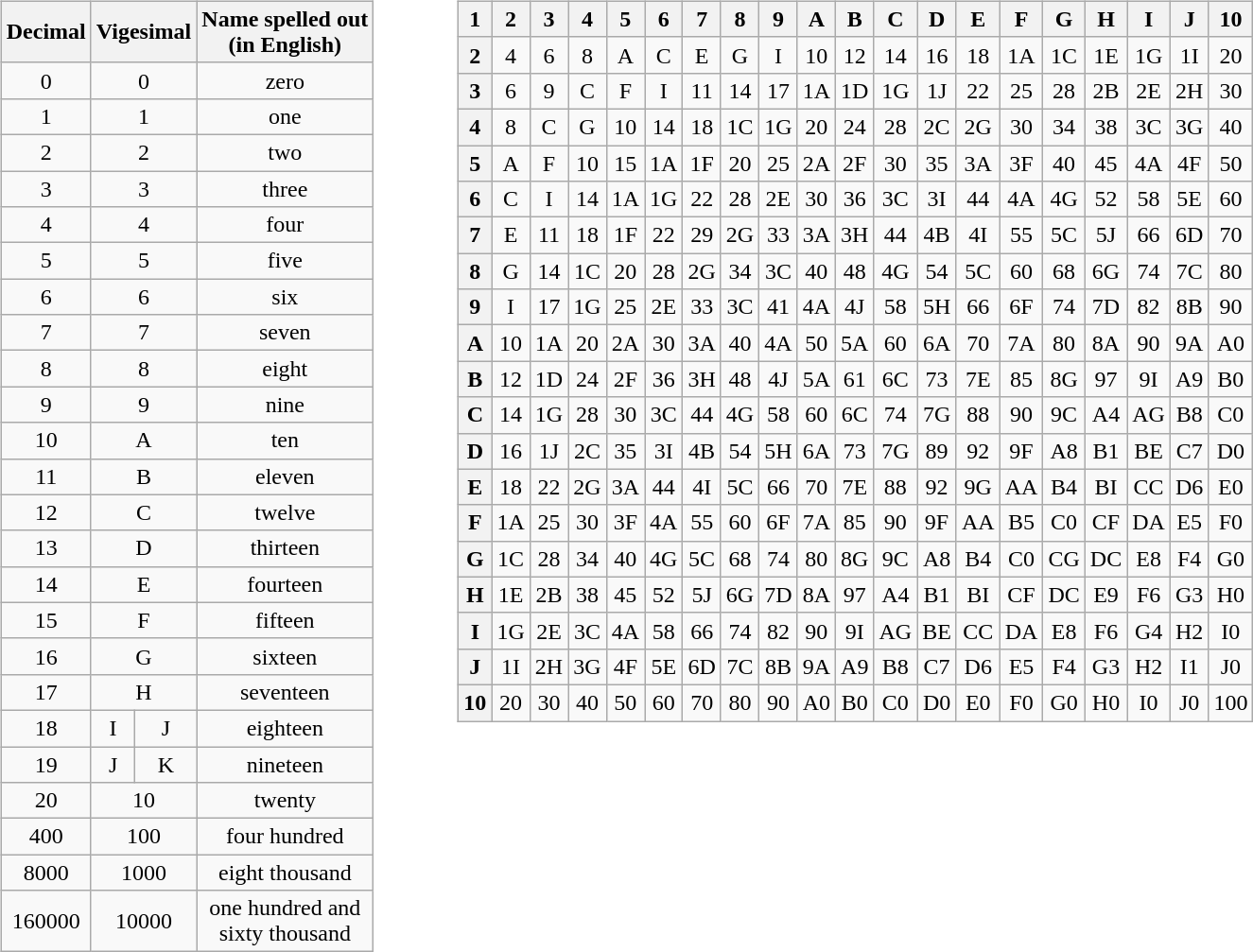<table>
<tr>
<td valign=top><br><table class="wikitable" style="text-align:center;">
<tr>
<th>Decimal</th>
<th colspan="2">Vigesimal</th>
<th>Name spelled out<br>(in English)</th>
</tr>
<tr>
<td>0</td>
<td colspan="2">0</td>
<td>zero</td>
</tr>
<tr>
<td>1</td>
<td colspan="2">1</td>
<td>one</td>
</tr>
<tr>
<td>2</td>
<td colspan="2">2</td>
<td>two</td>
</tr>
<tr>
<td>3</td>
<td colspan="2">3</td>
<td>three</td>
</tr>
<tr>
<td>4</td>
<td colspan="2">4</td>
<td>four</td>
</tr>
<tr>
<td>5</td>
<td colspan="2">5</td>
<td>five</td>
</tr>
<tr>
<td>6</td>
<td colspan="2">6</td>
<td>six</td>
</tr>
<tr>
<td>7</td>
<td colspan="2">7</td>
<td>seven</td>
</tr>
<tr>
<td>8</td>
<td colspan="2">8</td>
<td>eight</td>
</tr>
<tr>
<td>9</td>
<td colspan="2">9</td>
<td>nine</td>
</tr>
<tr>
<td>10</td>
<td colspan="2">A</td>
<td>ten</td>
</tr>
<tr>
<td>11</td>
<td colspan="2">B</td>
<td>eleven</td>
</tr>
<tr>
<td>12</td>
<td colspan="2">C</td>
<td>twelve</td>
</tr>
<tr>
<td>13</td>
<td colspan="2">D</td>
<td>thirteen</td>
</tr>
<tr>
<td>14</td>
<td colspan="2">E</td>
<td>fourteen</td>
</tr>
<tr>
<td>15</td>
<td colspan="2">F</td>
<td>fifteen</td>
</tr>
<tr>
<td>16</td>
<td colspan="2">G</td>
<td>sixteen</td>
</tr>
<tr>
<td>17</td>
<td colspan="2">H</td>
<td>seventeen</td>
</tr>
<tr>
<td>18</td>
<td>I</td>
<td>J</td>
<td>eighteen</td>
</tr>
<tr>
<td>19</td>
<td>J</td>
<td>K</td>
<td>nineteen</td>
</tr>
<tr>
<td>20</td>
<td colspan="2">10</td>
<td>twenty</td>
</tr>
<tr>
<td>400</td>
<td colspan="2">100</td>
<td>four hundred</td>
</tr>
<tr>
<td>8000</td>
<td colspan="2">1000</td>
<td>eight thousand</td>
</tr>
<tr>
<td>160000</td>
<td colspan="2">10000</td>
<td>one hundred and<br>sixty thousand</td>
</tr>
</table>
</td>
<td width=35></td>
<td valign=top><br><table class="wikitable" style="text-align:center;">
<tr>
<th>1</th>
<th>2</th>
<th>3</th>
<th>4</th>
<th>5</th>
<th>6</th>
<th>7</th>
<th>8</th>
<th>9</th>
<th>A</th>
<th>B</th>
<th>C</th>
<th>D</th>
<th>E</th>
<th>F</th>
<th>G</th>
<th>H</th>
<th>I</th>
<th>J</th>
<th>10</th>
</tr>
<tr>
<th>2</th>
<td>4</td>
<td>6</td>
<td>8</td>
<td>A</td>
<td>C</td>
<td>E</td>
<td>G</td>
<td>I</td>
<td>10</td>
<td>12</td>
<td>14</td>
<td>16</td>
<td>18</td>
<td>1A</td>
<td>1C</td>
<td>1E</td>
<td>1G</td>
<td>1I</td>
<td>20</td>
</tr>
<tr>
<th>3</th>
<td>6</td>
<td>9</td>
<td>C</td>
<td>F</td>
<td>I</td>
<td>11</td>
<td>14</td>
<td>17</td>
<td>1A</td>
<td>1D</td>
<td>1G</td>
<td>1J</td>
<td>22</td>
<td>25</td>
<td>28</td>
<td>2B</td>
<td>2E</td>
<td>2H</td>
<td>30</td>
</tr>
<tr>
<th>4</th>
<td>8</td>
<td>C</td>
<td>G</td>
<td>10</td>
<td>14</td>
<td>18</td>
<td>1C</td>
<td>1G</td>
<td>20</td>
<td>24</td>
<td>28</td>
<td>2C</td>
<td>2G</td>
<td>30</td>
<td>34</td>
<td>38</td>
<td>3C</td>
<td>3G</td>
<td>40</td>
</tr>
<tr>
<th>5</th>
<td>A</td>
<td>F</td>
<td>10</td>
<td>15</td>
<td>1A</td>
<td>1F</td>
<td>20</td>
<td>25</td>
<td>2A</td>
<td>2F</td>
<td>30</td>
<td>35</td>
<td>3A</td>
<td>3F</td>
<td>40</td>
<td>45</td>
<td>4A</td>
<td>4F</td>
<td>50</td>
</tr>
<tr>
<th>6</th>
<td>C</td>
<td>I</td>
<td>14</td>
<td>1A</td>
<td>1G</td>
<td>22</td>
<td>28</td>
<td>2E</td>
<td>30</td>
<td>36</td>
<td>3C</td>
<td>3I</td>
<td>44</td>
<td>4A</td>
<td>4G</td>
<td>52</td>
<td>58</td>
<td>5E</td>
<td>60</td>
</tr>
<tr>
<th>7</th>
<td>E</td>
<td>11</td>
<td>18</td>
<td>1F</td>
<td>22</td>
<td>29</td>
<td>2G</td>
<td>33</td>
<td>3A</td>
<td>3H</td>
<td>44</td>
<td>4B</td>
<td>4I</td>
<td>55</td>
<td>5C</td>
<td>5J</td>
<td>66</td>
<td>6D</td>
<td>70</td>
</tr>
<tr>
<th>8</th>
<td>G</td>
<td>14</td>
<td>1C</td>
<td>20</td>
<td>28</td>
<td>2G</td>
<td>34</td>
<td>3C</td>
<td>40</td>
<td>48</td>
<td>4G</td>
<td>54</td>
<td>5C</td>
<td>60</td>
<td>68</td>
<td>6G</td>
<td>74</td>
<td>7C</td>
<td>80</td>
</tr>
<tr>
<th>9</th>
<td>I</td>
<td>17</td>
<td>1G</td>
<td>25</td>
<td>2E</td>
<td>33</td>
<td>3C</td>
<td>41</td>
<td>4A</td>
<td>4J</td>
<td>58</td>
<td>5H</td>
<td>66</td>
<td>6F</td>
<td>74</td>
<td>7D</td>
<td>82</td>
<td>8B</td>
<td>90</td>
</tr>
<tr>
<th>A</th>
<td>10</td>
<td>1A</td>
<td>20</td>
<td>2A</td>
<td>30</td>
<td>3A</td>
<td>40</td>
<td>4A</td>
<td>50</td>
<td>5A</td>
<td>60</td>
<td>6A</td>
<td>70</td>
<td>7A</td>
<td>80</td>
<td>8A</td>
<td>90</td>
<td>9A</td>
<td>A0</td>
</tr>
<tr>
<th>B</th>
<td>12</td>
<td>1D</td>
<td>24</td>
<td>2F</td>
<td>36</td>
<td>3H</td>
<td>48</td>
<td>4J</td>
<td>5A</td>
<td>61</td>
<td>6C</td>
<td>73</td>
<td>7E</td>
<td>85</td>
<td>8G</td>
<td>97</td>
<td>9I</td>
<td>A9</td>
<td>B0</td>
</tr>
<tr>
<th>C</th>
<td>14</td>
<td>1G</td>
<td>28</td>
<td>30</td>
<td>3C</td>
<td>44</td>
<td>4G</td>
<td>58</td>
<td>60</td>
<td>6C</td>
<td>74</td>
<td>7G</td>
<td>88</td>
<td>90</td>
<td>9C</td>
<td>A4</td>
<td>AG</td>
<td>B8</td>
<td>C0</td>
</tr>
<tr>
<th>D</th>
<td>16</td>
<td>1J</td>
<td>2C</td>
<td>35</td>
<td>3I</td>
<td>4B</td>
<td>54</td>
<td>5H</td>
<td>6A</td>
<td>73</td>
<td>7G</td>
<td>89</td>
<td>92</td>
<td>9F</td>
<td>A8</td>
<td>B1</td>
<td>BE</td>
<td>C7</td>
<td>D0</td>
</tr>
<tr>
<th>E</th>
<td>18</td>
<td>22</td>
<td>2G</td>
<td>3A</td>
<td>44</td>
<td>4I</td>
<td>5C</td>
<td>66</td>
<td>70</td>
<td>7E</td>
<td>88</td>
<td>92</td>
<td>9G</td>
<td>AA</td>
<td>B4</td>
<td>BI</td>
<td>CC</td>
<td>D6</td>
<td>E0</td>
</tr>
<tr>
<th>F</th>
<td>1A</td>
<td>25</td>
<td>30</td>
<td>3F</td>
<td>4A</td>
<td>55</td>
<td>60</td>
<td>6F</td>
<td>7A</td>
<td>85</td>
<td>90</td>
<td>9F</td>
<td>AA</td>
<td>B5</td>
<td>C0</td>
<td>CF</td>
<td>DA</td>
<td>E5</td>
<td>F0</td>
</tr>
<tr>
<th>G</th>
<td>1C</td>
<td>28</td>
<td>34</td>
<td>40</td>
<td>4G</td>
<td>5C</td>
<td>68</td>
<td>74</td>
<td>80</td>
<td>8G</td>
<td>9C</td>
<td>A8</td>
<td>B4</td>
<td>C0</td>
<td>CG</td>
<td>DC</td>
<td>E8</td>
<td>F4</td>
<td>G0</td>
</tr>
<tr>
<th>H</th>
<td>1E</td>
<td>2B</td>
<td>38</td>
<td>45</td>
<td>52</td>
<td>5J</td>
<td>6G</td>
<td>7D</td>
<td>8A</td>
<td>97</td>
<td>A4</td>
<td>B1</td>
<td>BI</td>
<td>CF</td>
<td>DC</td>
<td>E9</td>
<td>F6</td>
<td>G3</td>
<td>H0</td>
</tr>
<tr>
<th>I</th>
<td>1G</td>
<td>2E</td>
<td>3C</td>
<td>4A</td>
<td>58</td>
<td>66</td>
<td>74</td>
<td>82</td>
<td>90</td>
<td>9I</td>
<td>AG</td>
<td>BE</td>
<td>CC</td>
<td>DA</td>
<td>E8</td>
<td>F6</td>
<td>G4</td>
<td>H2</td>
<td>I0</td>
</tr>
<tr>
<th>J</th>
<td>1I</td>
<td>2H</td>
<td>3G</td>
<td>4F</td>
<td>5E</td>
<td>6D</td>
<td>7C</td>
<td>8B</td>
<td>9A</td>
<td>A9</td>
<td>B8</td>
<td>C7</td>
<td>D6</td>
<td>E5</td>
<td>F4</td>
<td>G3</td>
<td>H2</td>
<td>I1</td>
<td>J0</td>
</tr>
<tr>
<th>10</th>
<td>20</td>
<td>30</td>
<td>40</td>
<td>50</td>
<td>60</td>
<td>70</td>
<td>80</td>
<td>90</td>
<td>A0</td>
<td>B0</td>
<td>C0</td>
<td>D0</td>
<td>E0</td>
<td>F0</td>
<td>G0</td>
<td>H0</td>
<td>I0</td>
<td>J0</td>
<td>100</td>
</tr>
</table>
</td>
</tr>
</table>
